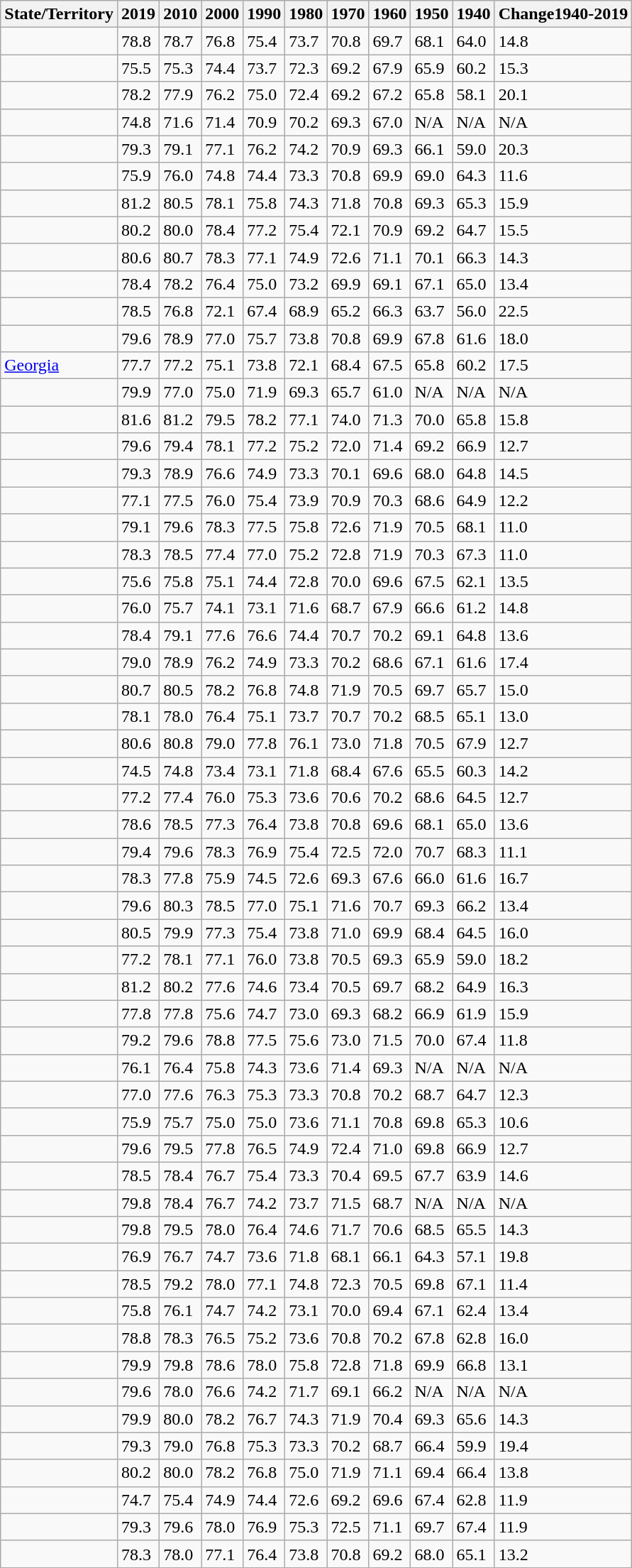<table class="wikitable sortable sort-under mw-collapsible">
<tr>
<th>State/Territory</th>
<th>2019</th>
<th>2010</th>
<th>2000</th>
<th>1990</th>
<th>1980</th>
<th>1970</th>
<th>1960</th>
<th>1950</th>
<th>1940</th>
<th>Change1940-2019</th>
</tr>
<tr>
<td></td>
<td>78.8</td>
<td>78.7</td>
<td>76.8</td>
<td>75.4</td>
<td>73.7</td>
<td>70.8</td>
<td>69.7</td>
<td>68.1</td>
<td>64.0</td>
<td> 14.8</td>
</tr>
<tr>
<td></td>
<td>75.5</td>
<td>75.3</td>
<td>74.4</td>
<td>73.7</td>
<td>72.3</td>
<td>69.2</td>
<td>67.9</td>
<td>65.9</td>
<td>60.2</td>
<td> 15.3</td>
</tr>
<tr>
<td></td>
<td>78.2</td>
<td>77.9</td>
<td>76.2</td>
<td>75.0</td>
<td>72.4</td>
<td>69.2</td>
<td>67.2</td>
<td>65.8</td>
<td>58.1</td>
<td> 20.1</td>
</tr>
<tr>
<td></td>
<td>74.8</td>
<td>71.6</td>
<td>71.4</td>
<td>70.9</td>
<td>70.2</td>
<td>69.3</td>
<td>67.0</td>
<td>N/A</td>
<td>N/A</td>
<td>N/A</td>
</tr>
<tr>
<td></td>
<td>79.3</td>
<td>79.1</td>
<td>77.1</td>
<td>76.2</td>
<td>74.2</td>
<td>70.9</td>
<td>69.3</td>
<td>66.1</td>
<td>59.0</td>
<td> 20.3</td>
</tr>
<tr>
<td></td>
<td>75.9</td>
<td>76.0</td>
<td>74.8</td>
<td>74.4</td>
<td>73.3</td>
<td>70.8</td>
<td>69.9</td>
<td>69.0</td>
<td>64.3</td>
<td> 11.6</td>
</tr>
<tr>
<td></td>
<td>81.2</td>
<td>80.5</td>
<td>78.1</td>
<td>75.8</td>
<td>74.3</td>
<td>71.8</td>
<td>70.8</td>
<td>69.3</td>
<td>65.3</td>
<td> 15.9</td>
</tr>
<tr>
<td></td>
<td>80.2</td>
<td>80.0</td>
<td>78.4</td>
<td>77.2</td>
<td>75.4</td>
<td>72.1</td>
<td>70.9</td>
<td>69.2</td>
<td>64.7</td>
<td> 15.5</td>
</tr>
<tr>
<td></td>
<td>80.6</td>
<td>80.7</td>
<td>78.3</td>
<td>77.1</td>
<td>74.9</td>
<td>72.6</td>
<td>71.1</td>
<td>70.1</td>
<td>66.3</td>
<td> 14.3</td>
</tr>
<tr>
<td></td>
<td>78.4</td>
<td>78.2</td>
<td>76.4</td>
<td>75.0</td>
<td>73.2</td>
<td>69.9</td>
<td>69.1</td>
<td>67.1</td>
<td>65.0</td>
<td> 13.4</td>
</tr>
<tr>
<td></td>
<td>78.5</td>
<td>76.8</td>
<td>72.1</td>
<td>67.4</td>
<td>68.9</td>
<td>65.2</td>
<td>66.3</td>
<td>63.7</td>
<td>56.0</td>
<td> 22.5</td>
</tr>
<tr>
<td></td>
<td>79.6</td>
<td>78.9</td>
<td>77.0</td>
<td>75.7</td>
<td>73.8</td>
<td>70.8</td>
<td>69.9</td>
<td>67.8</td>
<td>61.6</td>
<td> 18.0</td>
</tr>
<tr>
<td> <a href='#'>Georgia</a></td>
<td>77.7</td>
<td>77.2</td>
<td>75.1</td>
<td>73.8</td>
<td>72.1</td>
<td>68.4</td>
<td>67.5</td>
<td>65.8</td>
<td>60.2</td>
<td> 17.5</td>
</tr>
<tr>
<td></td>
<td>79.9</td>
<td>77.0</td>
<td>75.0</td>
<td>71.9</td>
<td>69.3</td>
<td>65.7</td>
<td>61.0</td>
<td>N/A</td>
<td>N/A</td>
<td>N/A</td>
</tr>
<tr>
<td></td>
<td>81.6</td>
<td>81.2</td>
<td>79.5</td>
<td>78.2</td>
<td>77.1</td>
<td>74.0</td>
<td>71.3</td>
<td>70.0</td>
<td>65.8</td>
<td> 15.8</td>
</tr>
<tr>
<td></td>
<td>79.6</td>
<td>79.4</td>
<td>78.1</td>
<td>77.2</td>
<td>75.2</td>
<td>72.0</td>
<td>71.4</td>
<td>69.2</td>
<td>66.9</td>
<td> 12.7</td>
</tr>
<tr>
<td></td>
<td>79.3</td>
<td>78.9</td>
<td>76.6</td>
<td>74.9</td>
<td>73.3</td>
<td>70.1</td>
<td>69.6</td>
<td>68.0</td>
<td>64.8</td>
<td> 14.5</td>
</tr>
<tr>
<td></td>
<td>77.1</td>
<td>77.5</td>
<td>76.0</td>
<td>75.4</td>
<td>73.9</td>
<td>70.9</td>
<td>70.3</td>
<td>68.6</td>
<td>64.9</td>
<td> 12.2</td>
</tr>
<tr>
<td></td>
<td>79.1</td>
<td>79.6</td>
<td>78.3</td>
<td>77.5</td>
<td>75.8</td>
<td>72.6</td>
<td>71.9</td>
<td>70.5</td>
<td>68.1</td>
<td> 11.0</td>
</tr>
<tr>
<td></td>
<td>78.3</td>
<td>78.5</td>
<td>77.4</td>
<td>77.0</td>
<td>75.2</td>
<td>72.8</td>
<td>71.9</td>
<td>70.3</td>
<td>67.3</td>
<td> 11.0</td>
</tr>
<tr>
<td></td>
<td>75.6</td>
<td>75.8</td>
<td>75.1</td>
<td>74.4</td>
<td>72.8</td>
<td>70.0</td>
<td>69.6</td>
<td>67.5</td>
<td>62.1</td>
<td> 13.5</td>
</tr>
<tr>
<td></td>
<td>76.0</td>
<td>75.7</td>
<td>74.1</td>
<td>73.1</td>
<td>71.6</td>
<td>68.7</td>
<td>67.9</td>
<td>66.6</td>
<td>61.2</td>
<td> 14.8</td>
</tr>
<tr>
<td></td>
<td>78.4</td>
<td>79.1</td>
<td>77.6</td>
<td>76.6</td>
<td>74.4</td>
<td>70.7</td>
<td>70.2</td>
<td>69.1</td>
<td>64.8</td>
<td> 13.6</td>
</tr>
<tr>
<td></td>
<td>79.0</td>
<td>78.9</td>
<td>76.2</td>
<td>74.9</td>
<td>73.3</td>
<td>70.2</td>
<td>68.6</td>
<td>67.1</td>
<td>61.6</td>
<td> 17.4</td>
</tr>
<tr>
<td></td>
<td>80.7</td>
<td>80.5</td>
<td>78.2</td>
<td>76.8</td>
<td>74.8</td>
<td>71.9</td>
<td>70.5</td>
<td>69.7</td>
<td>65.7</td>
<td> 15.0</td>
</tr>
<tr>
<td></td>
<td>78.1</td>
<td>78.0</td>
<td>76.4</td>
<td>75.1</td>
<td>73.7</td>
<td>70.7</td>
<td>70.2</td>
<td>68.5</td>
<td>65.1</td>
<td> 13.0</td>
</tr>
<tr>
<td></td>
<td>80.6</td>
<td>80.8</td>
<td>79.0</td>
<td>77.8</td>
<td>76.1</td>
<td>73.0</td>
<td>71.8</td>
<td>70.5</td>
<td>67.9</td>
<td> 12.7</td>
</tr>
<tr>
<td></td>
<td>74.5</td>
<td>74.8</td>
<td>73.4</td>
<td>73.1</td>
<td>71.8</td>
<td>68.4</td>
<td>67.6</td>
<td>65.5</td>
<td>60.3</td>
<td> 14.2</td>
</tr>
<tr>
<td></td>
<td>77.2</td>
<td>77.4</td>
<td>76.0</td>
<td>75.3</td>
<td>73.6</td>
<td>70.6</td>
<td>70.2</td>
<td>68.6</td>
<td>64.5</td>
<td> 12.7</td>
</tr>
<tr>
<td></td>
<td>78.6</td>
<td>78.5</td>
<td>77.3</td>
<td>76.4</td>
<td>73.8</td>
<td>70.8</td>
<td>69.6</td>
<td>68.1</td>
<td>65.0</td>
<td> 13.6</td>
</tr>
<tr>
<td></td>
<td>79.4</td>
<td>79.6</td>
<td>78.3</td>
<td>76.9</td>
<td>75.4</td>
<td>72.5</td>
<td>72.0</td>
<td>70.7</td>
<td>68.3</td>
<td> 11.1</td>
</tr>
<tr>
<td></td>
<td>78.3</td>
<td>77.8</td>
<td>75.9</td>
<td>74.5</td>
<td>72.6</td>
<td>69.3</td>
<td>67.6</td>
<td>66.0</td>
<td>61.6</td>
<td> 16.7</td>
</tr>
<tr>
<td></td>
<td>79.6</td>
<td>80.3</td>
<td>78.5</td>
<td>77.0</td>
<td>75.1</td>
<td>71.6</td>
<td>70.7</td>
<td>69.3</td>
<td>66.2</td>
<td> 13.4</td>
</tr>
<tr>
<td></td>
<td>80.5</td>
<td>79.9</td>
<td>77.3</td>
<td>75.4</td>
<td>73.8</td>
<td>71.0</td>
<td>69.9</td>
<td>68.4</td>
<td>64.5</td>
<td> 16.0</td>
</tr>
<tr>
<td></td>
<td>77.2</td>
<td>78.1</td>
<td>77.1</td>
<td>76.0</td>
<td>73.8</td>
<td>70.5</td>
<td>69.3</td>
<td>65.9</td>
<td>59.0</td>
<td> 18.2</td>
</tr>
<tr>
<td></td>
<td>81.2</td>
<td>80.2</td>
<td>77.6</td>
<td>74.6</td>
<td>73.4</td>
<td>70.5</td>
<td>69.7</td>
<td>68.2</td>
<td>64.9</td>
<td> 16.3</td>
</tr>
<tr>
<td></td>
<td>77.8</td>
<td>77.8</td>
<td>75.6</td>
<td>74.7</td>
<td>73.0</td>
<td>69.3</td>
<td>68.2</td>
<td>66.9</td>
<td>61.9</td>
<td> 15.9</td>
</tr>
<tr>
<td></td>
<td>79.2</td>
<td>79.6</td>
<td>78.8</td>
<td>77.5</td>
<td>75.6</td>
<td>73.0</td>
<td>71.5</td>
<td>70.0</td>
<td>67.4</td>
<td> 11.8</td>
</tr>
<tr>
<td></td>
<td>76.1</td>
<td>76.4</td>
<td>75.8</td>
<td>74.3</td>
<td>73.6</td>
<td>71.4</td>
<td>69.3</td>
<td>N/A</td>
<td>N/A</td>
<td>N/A</td>
</tr>
<tr>
<td></td>
<td>77.0</td>
<td>77.6</td>
<td>76.3</td>
<td>75.3</td>
<td>73.3</td>
<td>70.8</td>
<td>70.2</td>
<td>68.7</td>
<td>64.7</td>
<td> 12.3</td>
</tr>
<tr>
<td></td>
<td>75.9</td>
<td>75.7</td>
<td>75.0</td>
<td>75.0</td>
<td>73.6</td>
<td>71.1</td>
<td>70.8</td>
<td>69.8</td>
<td>65.3</td>
<td> 10.6</td>
</tr>
<tr>
<td></td>
<td>79.6</td>
<td>79.5</td>
<td>77.8</td>
<td>76.5</td>
<td>74.9</td>
<td>72.4</td>
<td>71.0</td>
<td>69.8</td>
<td>66.9</td>
<td> 12.7</td>
</tr>
<tr>
<td></td>
<td>78.5</td>
<td>78.4</td>
<td>76.7</td>
<td>75.4</td>
<td>73.3</td>
<td>70.4</td>
<td>69.5</td>
<td>67.7</td>
<td>63.9</td>
<td> 14.6</td>
</tr>
<tr>
<td></td>
<td>79.8</td>
<td>78.4</td>
<td>76.7</td>
<td>74.2</td>
<td>73.7</td>
<td>71.5</td>
<td>68.7</td>
<td>N/A</td>
<td>N/A</td>
<td>N/A</td>
</tr>
<tr>
<td></td>
<td>79.8</td>
<td>79.5</td>
<td>78.0</td>
<td>76.4</td>
<td>74.6</td>
<td>71.7</td>
<td>70.6</td>
<td>68.5</td>
<td>65.5</td>
<td> 14.3</td>
</tr>
<tr>
<td></td>
<td>76.9</td>
<td>76.7</td>
<td>74.7</td>
<td>73.6</td>
<td>71.8</td>
<td>68.1</td>
<td>66.1</td>
<td>64.3</td>
<td>57.1</td>
<td> 19.8</td>
</tr>
<tr>
<td></td>
<td>78.5</td>
<td>79.2</td>
<td>78.0</td>
<td>77.1</td>
<td>74.8</td>
<td>72.3</td>
<td>70.5</td>
<td>69.8</td>
<td>67.1</td>
<td> 11.4</td>
</tr>
<tr>
<td></td>
<td>75.8</td>
<td>76.1</td>
<td>74.7</td>
<td>74.2</td>
<td>73.1</td>
<td>70.0</td>
<td>69.4</td>
<td>67.1</td>
<td>62.4</td>
<td> 13.4</td>
</tr>
<tr>
<td></td>
<td>78.8</td>
<td>78.3</td>
<td>76.5</td>
<td>75.2</td>
<td>73.6</td>
<td>70.8</td>
<td>70.2</td>
<td>67.8</td>
<td>62.8</td>
<td> 16.0</td>
</tr>
<tr>
<td></td>
<td>79.9</td>
<td>79.8</td>
<td>78.6</td>
<td>78.0</td>
<td>75.8</td>
<td>72.8</td>
<td>71.8</td>
<td>69.9</td>
<td>66.8</td>
<td> 13.1</td>
</tr>
<tr>
<td></td>
<td>79.6</td>
<td>78.0</td>
<td>76.6</td>
<td>74.2</td>
<td>71.7</td>
<td>69.1</td>
<td>66.2</td>
<td>N/A</td>
<td>N/A</td>
<td>N/A</td>
</tr>
<tr>
<td></td>
<td>79.9</td>
<td>80.0</td>
<td>78.2</td>
<td>76.7</td>
<td>74.3</td>
<td>71.9</td>
<td>70.4</td>
<td>69.3</td>
<td>65.6</td>
<td> 14.3</td>
</tr>
<tr>
<td></td>
<td>79.3</td>
<td>79.0</td>
<td>76.8</td>
<td>75.3</td>
<td>73.3</td>
<td>70.2</td>
<td>68.7</td>
<td>66.4</td>
<td>59.9</td>
<td> 19.4</td>
</tr>
<tr>
<td></td>
<td>80.2</td>
<td>80.0</td>
<td>78.2</td>
<td>76.8</td>
<td>75.0</td>
<td>71.9</td>
<td>71.1</td>
<td>69.4</td>
<td>66.4</td>
<td> 13.8</td>
</tr>
<tr>
<td></td>
<td>74.7</td>
<td>75.4</td>
<td>74.9</td>
<td>74.4</td>
<td>72.6</td>
<td>69.2</td>
<td>69.6</td>
<td>67.4</td>
<td>62.8</td>
<td> 11.9</td>
</tr>
<tr>
<td></td>
<td>79.3</td>
<td>79.6</td>
<td>78.0</td>
<td>76.9</td>
<td>75.3</td>
<td>72.5</td>
<td>71.1</td>
<td>69.7</td>
<td>67.4</td>
<td> 11.9</td>
</tr>
<tr>
<td></td>
<td>78.3</td>
<td>78.0</td>
<td>77.1</td>
<td>76.4</td>
<td>73.8</td>
<td>70.8</td>
<td>69.2</td>
<td>68.0</td>
<td>65.1</td>
<td> 13.2</td>
</tr>
</table>
